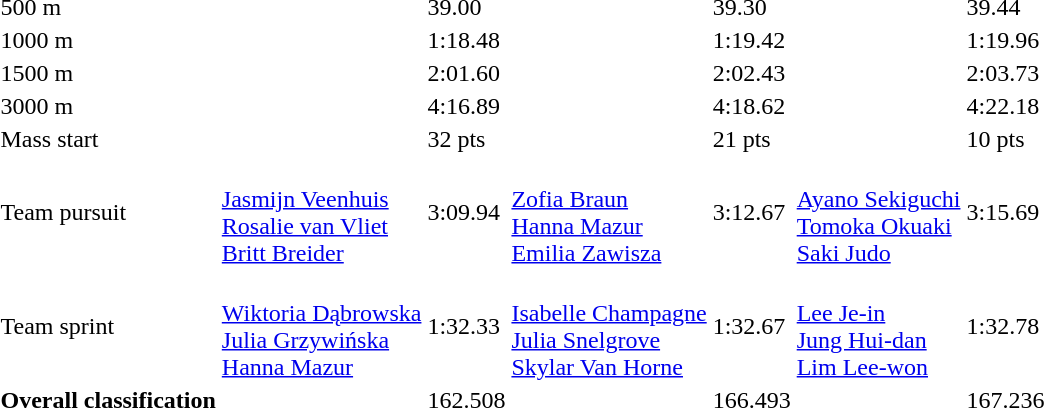<table>
<tr>
<td>500 m</td>
<td></td>
<td>39.00</td>
<td></td>
<td>39.30</td>
<td></td>
<td>39.44</td>
</tr>
<tr>
<td>1000 m</td>
<td></td>
<td>1:18.48</td>
<td></td>
<td>1:19.42</td>
<td></td>
<td>1:19.96</td>
</tr>
<tr>
<td>1500 m</td>
<td></td>
<td>2:01.60</td>
<td></td>
<td>2:02.43</td>
<td></td>
<td>2:03.73</td>
</tr>
<tr>
<td>3000 m</td>
<td></td>
<td>4:16.89</td>
<td></td>
<td>4:18.62</td>
<td></td>
<td>4:22.18</td>
</tr>
<tr>
<td>Mass start</td>
<td></td>
<td>32 pts</td>
<td></td>
<td>21 pts</td>
<td></td>
<td>10 pts</td>
</tr>
<tr>
<td>Team pursuit</td>
<td><br><a href='#'>Jasmijn Veenhuis</a><br><a href='#'>Rosalie van Vliet</a><br><a href='#'>Britt Breider</a></td>
<td>3:09.94</td>
<td><br><a href='#'>Zofia Braun</a><br><a href='#'>Hanna Mazur</a><br><a href='#'>Emilia Zawisza</a></td>
<td>3:12.67</td>
<td><br><a href='#'>Ayano Sekiguchi</a><br><a href='#'>Tomoka Okuaki</a><br><a href='#'>Saki Judo</a></td>
<td>3:15.69</td>
</tr>
<tr>
<td>Team sprint</td>
<td><br><a href='#'>Wiktoria Dąbrowska</a><br><a href='#'>Julia Grzywińska</a><br><a href='#'>Hanna Mazur</a></td>
<td>1:32.33</td>
<td><br><a href='#'>Isabelle Champagne</a><br><a href='#'>Julia Snelgrove</a><br><a href='#'>Skylar Van Horne</a></td>
<td>1:32.67</td>
<td><br><a href='#'>Lee Je-in</a><br><a href='#'>Jung Hui-dan</a><br><a href='#'>Lim Lee-won</a></td>
<td>1:32.78</td>
</tr>
<tr>
<td><strong>Overall classification</strong></td>
<td></td>
<td>162.508</td>
<td></td>
<td>166.493</td>
<td></td>
<td>167.236</td>
</tr>
</table>
